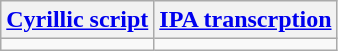<table class="wikitable">
<tr>
<th><a href='#'>Cyrillic script</a></th>
<th><a href='#'>IPA transcrption</a></th>
</tr>
<tr style="vertical-align:top;text-align:center;white-space:nowrap;">
<td></td>
<td></td>
</tr>
</table>
